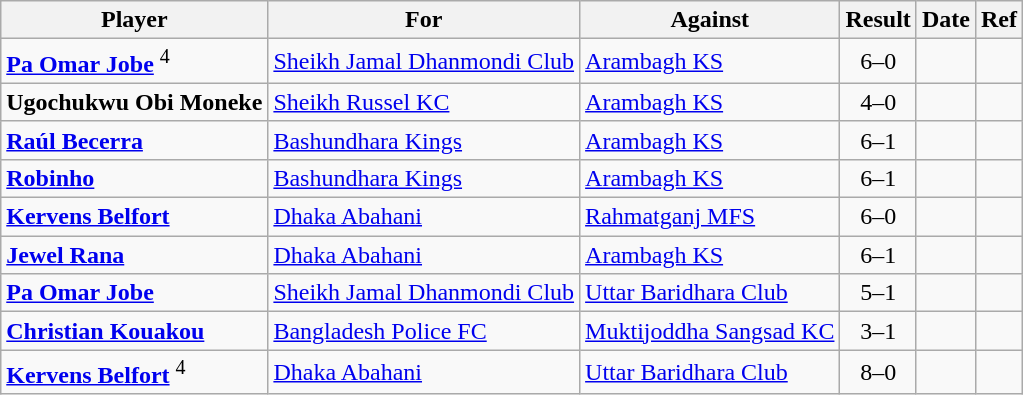<table class="wikitable">
<tr>
<th>Player</th>
<th>For</th>
<th>Against</th>
<th style="text-align:center">Result</th>
<th>Date</th>
<th>Ref</th>
</tr>
<tr>
<td> <strong><a href='#'>Pa Omar Jobe</a></strong> <sup>4</sup></td>
<td><a href='#'>Sheikh Jamal Dhanmondi Club</a></td>
<td><a href='#'>Arambagh KS</a></td>
<td style="text-align:center;">6–0</td>
<td></td>
<td></td>
</tr>
<tr>
<td> <strong>Ugochukwu Obi Moneke</strong></td>
<td><a href='#'>Sheikh Russel KC</a></td>
<td><a href='#'>Arambagh KS</a></td>
<td style="text-align:center;">4–0</td>
<td></td>
<td></td>
</tr>
<tr>
<td> <strong><a href='#'>Raúl Becerra</a></strong></td>
<td><a href='#'>Bashundhara Kings</a></td>
<td><a href='#'>Arambagh KS</a></td>
<td style="text-align:center;">6–1</td>
<td></td>
<td></td>
</tr>
<tr>
<td> <strong><a href='#'>Robinho</a></strong></td>
<td><a href='#'>Bashundhara Kings</a></td>
<td><a href='#'>Arambagh KS</a></td>
<td style="text-align:center;">6–1</td>
<td></td>
<td></td>
</tr>
<tr>
<td> <strong><a href='#'>Kervens Belfort</a></strong></td>
<td><a href='#'>Dhaka Abahani</a></td>
<td><a href='#'>Rahmatganj MFS</a></td>
<td style="text-align:center;">6–0</td>
<td></td>
<td></td>
</tr>
<tr>
<td> <strong><a href='#'>Jewel Rana</a></strong></td>
<td><a href='#'>Dhaka Abahani</a></td>
<td><a href='#'>Arambagh KS</a></td>
<td style="text-align:center;">6–1</td>
<td></td>
<td></td>
</tr>
<tr>
<td> <strong><a href='#'>Pa Omar Jobe</a></strong></td>
<td><a href='#'>Sheikh Jamal Dhanmondi Club</a></td>
<td><a href='#'>Uttar Baridhara Club</a></td>
<td style="text-align:center;">5–1</td>
<td></td>
<td></td>
</tr>
<tr>
<td> <strong><a href='#'>Christian Kouakou</a></strong></td>
<td><a href='#'>Bangladesh Police FC</a></td>
<td><a href='#'>Muktijoddha Sangsad KC</a></td>
<td style="text-align:center;">3–1</td>
<td></td>
<td></td>
</tr>
<tr>
<td> <strong><a href='#'>Kervens Belfort</a></strong> <sup>4</sup></td>
<td><a href='#'>Dhaka Abahani</a></td>
<td><a href='#'>Uttar Baridhara Club</a></td>
<td style="text-align:center;">8–0</td>
<td></td>
<td></td>
</tr>
</table>
